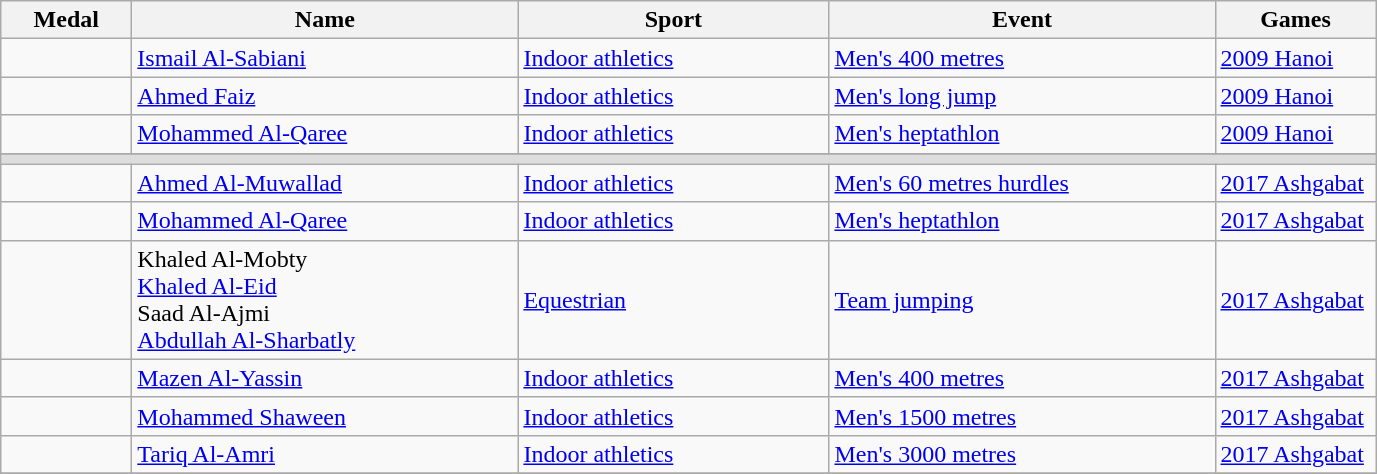<table class="wikitable sortable" style="font-size:100%">
<tr>
<th width="80">Medal</th>
<th width="250">Name</th>
<th width="200">Sport</th>
<th width="250">Event</th>
<th width="100">Games</th>
</tr>
<tr>
<td></td>
<td><a href='#'>Ismail Al-Sabiani</a></td>
<td><a href='#'>Indoor athletics</a></td>
<td><a href='#'>Men's 400 metres</a></td>
<td><a href='#'>2009 Hanoi</a></td>
</tr>
<tr>
<td></td>
<td><a href='#'>Ahmed Faiz</a></td>
<td><a href='#'>Indoor athletics</a></td>
<td><a href='#'>Men's long jump</a></td>
<td><a href='#'>2009 Hanoi</a></td>
</tr>
<tr>
<td></td>
<td><a href='#'>Mohammed Al-Qaree</a></td>
<td><a href='#'>Indoor athletics</a></td>
<td><a href='#'>Men's heptathlon</a></td>
<td><a href='#'>2009 Hanoi</a></td>
</tr>
<tr>
</tr>
<tr bgcolor=#DDDDDD>
<td colspan=7></td>
</tr>
<tr>
<td></td>
<td><a href='#'>Ahmed Al-Muwallad</a></td>
<td><a href='#'>Indoor athletics</a></td>
<td><a href='#'>Men's 60 metres hurdles</a></td>
<td><a href='#'>2017 Ashgabat</a></td>
</tr>
<tr>
<td></td>
<td><a href='#'>Mohammed Al-Qaree</a></td>
<td><a href='#'>Indoor athletics</a></td>
<td><a href='#'>Men's heptathlon</a></td>
<td><a href='#'>2017 Ashgabat</a></td>
</tr>
<tr>
<td></td>
<td>Khaled Al-Mobty<br><a href='#'>Khaled Al-Eid</a><br>Saad Al-Ajmi<br><a href='#'>Abdullah Al-Sharbatly</a></td>
<td><a href='#'>Equestrian</a></td>
<td><a href='#'>Team jumping</a></td>
<td><a href='#'>2017 Ashgabat</a></td>
</tr>
<tr>
<td></td>
<td><a href='#'>Mazen Al-Yassin</a></td>
<td><a href='#'>Indoor athletics</a></td>
<td><a href='#'>Men's 400 metres</a></td>
<td><a href='#'>2017 Ashgabat</a></td>
</tr>
<tr>
<td></td>
<td><a href='#'>Mohammed Shaween</a></td>
<td><a href='#'>Indoor athletics</a></td>
<td><a href='#'>Men's 1500 metres</a></td>
<td><a href='#'>2017 Ashgabat</a></td>
</tr>
<tr>
<td></td>
<td><a href='#'>Tariq Al-Amri</a></td>
<td><a href='#'>Indoor athletics</a></td>
<td><a href='#'>Men's 3000 metres</a></td>
<td><a href='#'>2017 Ashgabat</a></td>
</tr>
<tr>
</tr>
</table>
